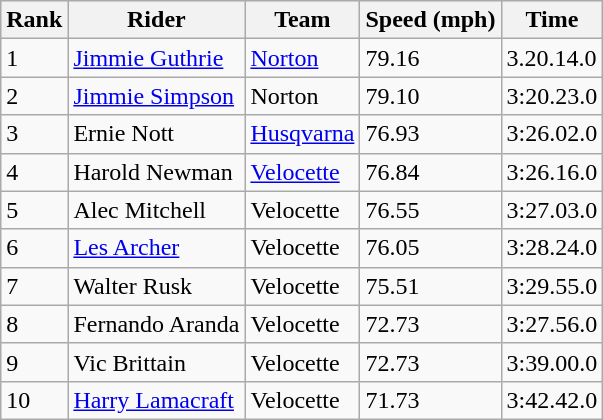<table class="wikitable">
<tr style="background:#efefef;">
<th>Rank</th>
<th>Rider</th>
<th>Team</th>
<th>Speed (mph)</th>
<th>Time</th>
</tr>
<tr>
<td>1</td>
<td> <a href='#'>Jimmie Guthrie</a></td>
<td><a href='#'>Norton</a></td>
<td>79.16</td>
<td>3.20.14.0</td>
</tr>
<tr>
<td>2</td>
<td> <a href='#'>Jimmie Simpson</a></td>
<td>Norton</td>
<td>79.10</td>
<td>3:20.23.0</td>
</tr>
<tr>
<td>3</td>
<td> Ernie Nott</td>
<td><a href='#'>Husqvarna</a></td>
<td>76.93</td>
<td>3:26.02.0</td>
</tr>
<tr>
<td>4</td>
<td> Harold Newman</td>
<td><a href='#'>Velocette</a></td>
<td>76.84</td>
<td>3:26.16.0</td>
</tr>
<tr>
<td>5</td>
<td> Alec Mitchell</td>
<td>Velocette</td>
<td>76.55</td>
<td>3:27.03.0</td>
</tr>
<tr>
<td>6</td>
<td> <a href='#'>Les Archer</a></td>
<td>Velocette</td>
<td>76.05</td>
<td>3:28.24.0</td>
</tr>
<tr>
<td>7</td>
<td> Walter Rusk</td>
<td>Velocette</td>
<td>75.51</td>
<td>3:29.55.0</td>
</tr>
<tr>
<td>8</td>
<td> Fernando Aranda</td>
<td>Velocette</td>
<td>72.73</td>
<td>3:27.56.0</td>
</tr>
<tr>
<td>9</td>
<td> Vic Brittain</td>
<td>Velocette</td>
<td>72.73</td>
<td>3:39.00.0</td>
</tr>
<tr>
<td>10</td>
<td> <a href='#'>Harry Lamacraft</a></td>
<td>Velocette</td>
<td>71.73</td>
<td>3:42.42.0</td>
</tr>
</table>
